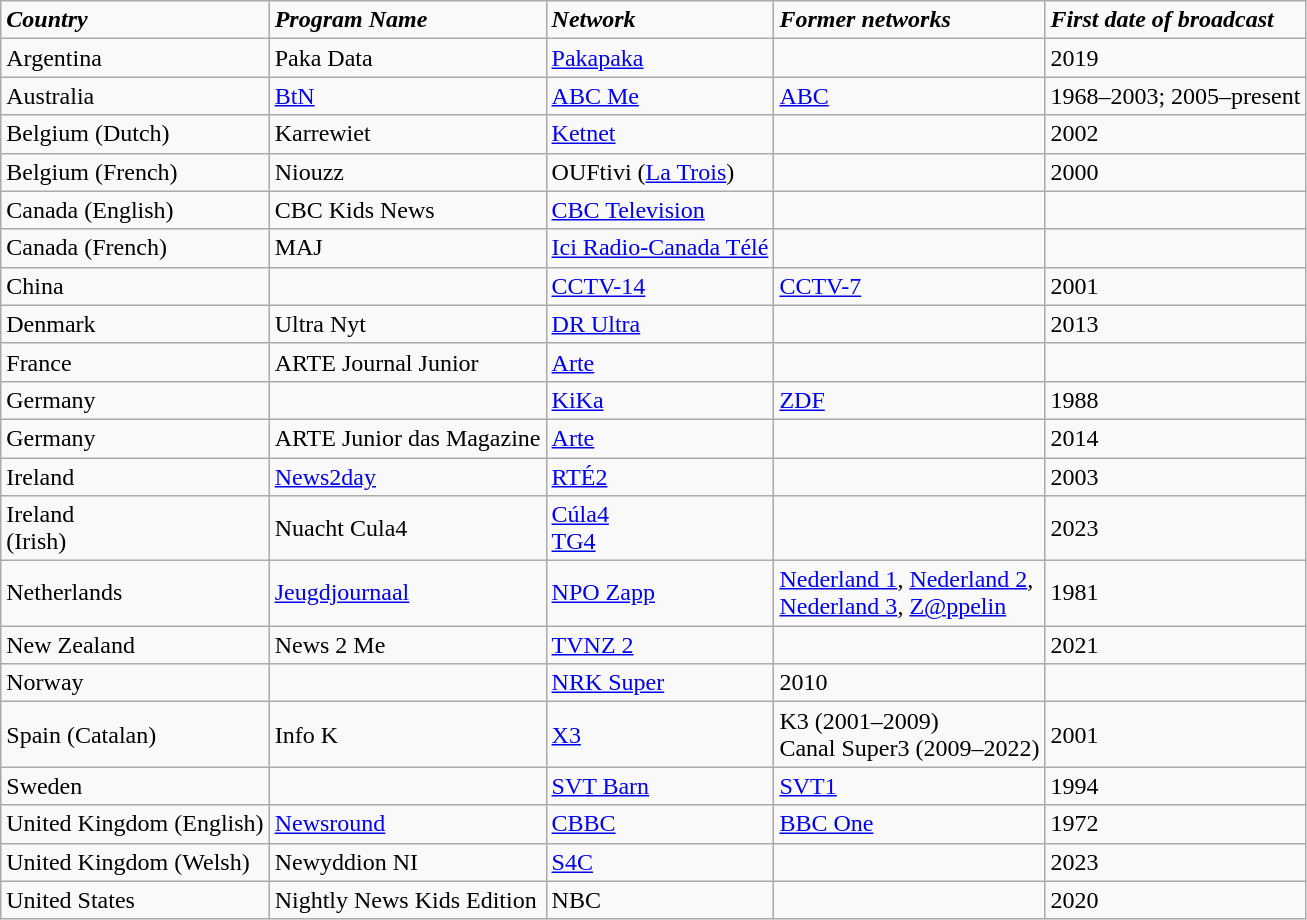<table class="wikitable">
<tr>
<td><strong><em>Country</em></strong></td>
<td><strong><em>Program Name</em></strong></td>
<td><strong><em>Network</em></strong></td>
<td><strong><em>Former networks</em></strong></td>
<td><strong><em>First date of broadcast</em></strong></td>
</tr>
<tr>
<td>Argentina</td>
<td>Paka Data</td>
<td><a href='#'>Pakapaka</a></td>
<td></td>
<td>2019</td>
</tr>
<tr>
<td>Australia</td>
<td><a href='#'>BtN</a></td>
<td><a href='#'>ABC Me</a></td>
<td><a href='#'>ABC</a></td>
<td>1968–2003; 2005–present</td>
</tr>
<tr>
<td>Belgium (Dutch)</td>
<td>Karrewiet</td>
<td><a href='#'>Ketnet</a></td>
<td></td>
<td>2002</td>
</tr>
<tr>
<td>Belgium (French)</td>
<td>Niouzz</td>
<td>OUFtivi (<a href='#'>La Trois</a>)</td>
<td></td>
<td>2000</td>
</tr>
<tr>
<td>Canada (English)</td>
<td>CBC Kids News</td>
<td><a href='#'>CBC Television</a></td>
<td></td>
<td></td>
</tr>
<tr>
<td>Canada (French)</td>
<td>MAJ</td>
<td><a href='#'>Ici Radio-Canada Télé</a></td>
<td></td>
<td></td>
</tr>
<tr>
<td>China</td>
<td></td>
<td><a href='#'>CCTV-14</a></td>
<td><a href='#'>CCTV-7</a></td>
<td>2001</td>
</tr>
<tr>
<td>Denmark</td>
<td>Ultra Nyt</td>
<td><a href='#'>DR Ultra</a></td>
<td></td>
<td>2013</td>
</tr>
<tr>
<td>France</td>
<td>ARTE Journal Junior</td>
<td><a href='#'>Arte</a></td>
<td></td>
<td></td>
</tr>
<tr>
<td>Germany</td>
<td></td>
<td><a href='#'>KiKa</a></td>
<td><a href='#'>ZDF</a></td>
<td>1988</td>
</tr>
<tr>
<td>Germany</td>
<td>ARTE Junior das Magazine</td>
<td><a href='#'>Arte</a></td>
<td></td>
<td>2014</td>
</tr>
<tr>
<td>Ireland</td>
<td><a href='#'>News2day</a></td>
<td><a href='#'>RTÉ2</a></td>
<td></td>
<td>2003</td>
</tr>
<tr>
<td>Ireland<br>(Irish)</td>
<td>Nuacht Cula4</td>
<td><a href='#'>Cúla4</a><br><a href='#'>TG4</a></td>
<td></td>
<td>2023</td>
</tr>
<tr>
<td>Netherlands</td>
<td><a href='#'>Jeugdjournaal</a></td>
<td><a href='#'>NPO Zapp</a></td>
<td><a href='#'>Nederland 1</a>, <a href='#'>Nederland 2</a>,<br><a href='#'>Nederland 3</a>, <a href='#'>Z@ppelin</a></td>
<td>1981</td>
</tr>
<tr>
<td>New Zealand</td>
<td>News 2 Me</td>
<td><a href='#'>TVNZ 2</a></td>
<td></td>
<td>2021</td>
</tr>
<tr>
<td>Norway</td>
<td></td>
<td><a href='#'>NRK Super</a></td>
<td>2010</td>
<td></td>
</tr>
<tr>
<td>Spain (Catalan)</td>
<td>Info K</td>
<td><a href='#'>X3</a></td>
<td>K3 (2001–2009)<br>Canal Super3 (2009–2022)</td>
<td>2001</td>
</tr>
<tr>
<td>Sweden</td>
<td></td>
<td><a href='#'>SVT Barn</a></td>
<td><a href='#'>SVT1</a></td>
<td>1994</td>
</tr>
<tr>
<td>United Kingdom (English)</td>
<td><a href='#'>Newsround</a></td>
<td><a href='#'>CBBC</a></td>
<td><a href='#'>BBC One</a></td>
<td>1972</td>
</tr>
<tr>
<td>United Kingdom (Welsh)</td>
<td>Newyddion NI</td>
<td><a href='#'>S4C</a></td>
<td></td>
<td>2023</td>
</tr>
<tr>
<td>United States</td>
<td>Nightly News Kids Edition</td>
<td>NBC</td>
<td></td>
<td>2020</td>
</tr>
</table>
